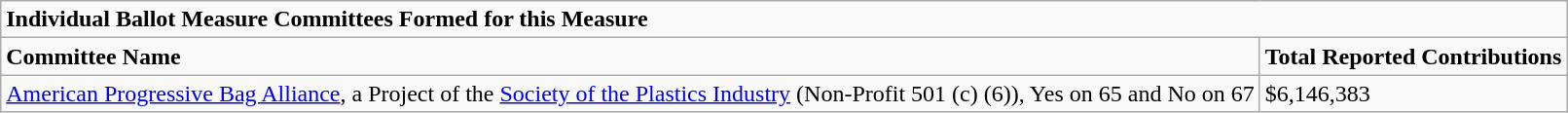<table class="wikitable">
<tr>
<td colspan="2"><strong>Individual Ballot Measure Committees Formed for this Measure</strong></td>
</tr>
<tr>
<td><strong>Committee Name</strong></td>
<td><strong>Total Reported Contributions</strong></td>
</tr>
<tr>
<td><a href='#'>American Progressive Bag Alliance</a>, a Project of the <a href='#'>Society of the Plastics Industry</a> (Non-Profit 501 (c) (6)), Yes on 65 and No on 67</td>
<td>$6,146,383</td>
</tr>
</table>
